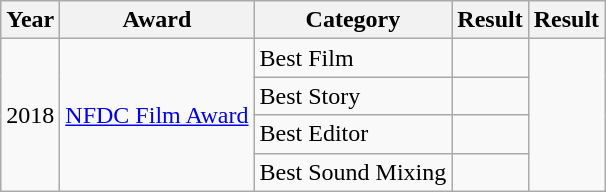<table class="wikitable">
<tr>
<th>Year</th>
<th>Award</th>
<th><strong>Category</strong></th>
<th>Result</th>
<th>Result</th>
</tr>
<tr>
<td rowspan="4">2018</td>
<td rowspan="4"><a href='#'>NFDC Film Award</a></td>
<td>Best Film</td>
<td></td>
<td rowspan="4"></td>
</tr>
<tr>
<td>Best Story</td>
<td></td>
</tr>
<tr>
<td>Best Editor</td>
<td></td>
</tr>
<tr>
<td>Best Sound Mixing</td>
<td></td>
</tr>
</table>
